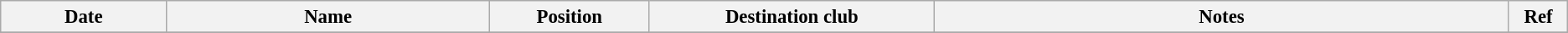<table class="wikitable" style="text-align:left; font-size:95%;">
<tr>
<th style="width:125px;">Date</th>
<th style="width:250px;">Name</th>
<th style="width:120px;">Position</th>
<th style="width:220px;">Destination club</th>
<th style="width:450px;">Notes</th>
<th style="width:40px;">Ref</th>
</tr>
<tr>
</tr>
</table>
